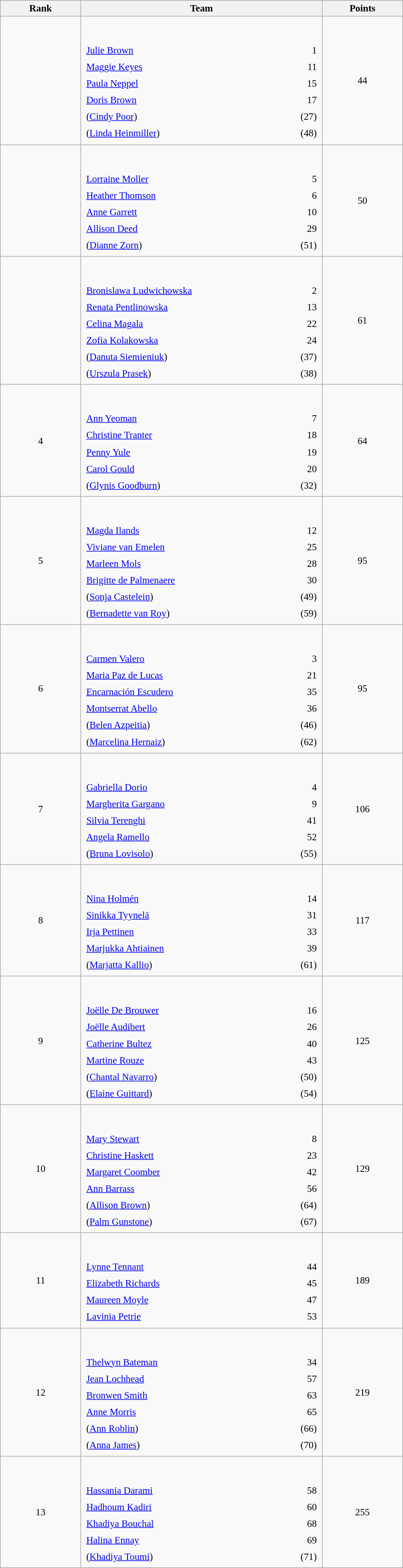<table class="wikitable sortable" style=" text-align:center; font-size:95%;" width="50%">
<tr>
<th width=10%>Rank</th>
<th width=30%>Team</th>
<th width=10%>Points</th>
</tr>
<tr>
<td align=center></td>
<td align=left> <br><br><table width=100%>
<tr>
<td align=left style="border:0"><a href='#'>Julie Brown</a></td>
<td align=right style="border:0">1</td>
</tr>
<tr>
<td align=left style="border:0"><a href='#'>Maggie Keyes</a></td>
<td align=right style="border:0">11</td>
</tr>
<tr>
<td align=left style="border:0"><a href='#'>Paula Neppel</a></td>
<td align=right style="border:0">15</td>
</tr>
<tr>
<td align=left style="border:0"><a href='#'>Doris Brown</a></td>
<td align=right style="border:0">17</td>
</tr>
<tr>
<td align=left style="border:0">(<a href='#'>Cindy Poor</a>)</td>
<td align=right style="border:0">(27)</td>
</tr>
<tr>
<td align=left style="border:0">(<a href='#'>Linda Heinmiller</a>)</td>
<td align=right style="border:0">(48)</td>
</tr>
</table>
</td>
<td>44</td>
</tr>
<tr>
<td align=center></td>
<td align=left> <br><br><table width=100%>
<tr>
<td align=left style="border:0"><a href='#'>Lorraine Moller</a></td>
<td align=right style="border:0">5</td>
</tr>
<tr>
<td align=left style="border:0"><a href='#'>Heather Thomson</a></td>
<td align=right style="border:0">6</td>
</tr>
<tr>
<td align=left style="border:0"><a href='#'>Anne Garrett</a></td>
<td align=right style="border:0">10</td>
</tr>
<tr>
<td align=left style="border:0"><a href='#'>Allison Deed</a></td>
<td align=right style="border:0">29</td>
</tr>
<tr>
<td align=left style="border:0">(<a href='#'>Dianne Zorn</a>)</td>
<td align=right style="border:0">(51)</td>
</tr>
</table>
</td>
<td>50</td>
</tr>
<tr>
<td align=center></td>
<td align=left> <br><br><table width=100%>
<tr>
<td align=left style="border:0"><a href='#'>Bronislawa Ludwichowska</a></td>
<td align=right style="border:0">2</td>
</tr>
<tr>
<td align=left style="border:0"><a href='#'>Renata Pentlinowska</a></td>
<td align=right style="border:0">13</td>
</tr>
<tr>
<td align=left style="border:0"><a href='#'>Celina Magala</a></td>
<td align=right style="border:0">22</td>
</tr>
<tr>
<td align=left style="border:0"><a href='#'>Zofia Kolakowska</a></td>
<td align=right style="border:0">24</td>
</tr>
<tr>
<td align=left style="border:0">(<a href='#'>Danuta Siemieniuk</a>)</td>
<td align=right style="border:0">(37)</td>
</tr>
<tr>
<td align=left style="border:0">(<a href='#'>Urszula Prasek</a>)</td>
<td align=right style="border:0">(38)</td>
</tr>
</table>
</td>
<td>61</td>
</tr>
<tr>
<td align=center>4</td>
<td align=left> <br><br><table width=100%>
<tr>
<td align=left style="border:0"><a href='#'>Ann Yeoman</a></td>
<td align=right style="border:0">7</td>
</tr>
<tr>
<td align=left style="border:0"><a href='#'>Christine Tranter</a></td>
<td align=right style="border:0">18</td>
</tr>
<tr>
<td align=left style="border:0"><a href='#'>Penny Yule</a></td>
<td align=right style="border:0">19</td>
</tr>
<tr>
<td align=left style="border:0"><a href='#'>Carol Gould</a></td>
<td align=right style="border:0">20</td>
</tr>
<tr>
<td align=left style="border:0">(<a href='#'>Glynis Goodburn</a>)</td>
<td align=right style="border:0">(32)</td>
</tr>
</table>
</td>
<td>64</td>
</tr>
<tr>
<td align=center>5</td>
<td align=left> <br><br><table width=100%>
<tr>
<td align=left style="border:0"><a href='#'>Magda Ilands</a></td>
<td align=right style="border:0">12</td>
</tr>
<tr>
<td align=left style="border:0"><a href='#'>Viviane van Emelen</a></td>
<td align=right style="border:0">25</td>
</tr>
<tr>
<td align=left style="border:0"><a href='#'>Marleen Mols</a></td>
<td align=right style="border:0">28</td>
</tr>
<tr>
<td align=left style="border:0"><a href='#'>Brigitte de Palmenaere</a></td>
<td align=right style="border:0">30</td>
</tr>
<tr>
<td align=left style="border:0">(<a href='#'>Sonja Castelein</a>)</td>
<td align=right style="border:0">(49)</td>
</tr>
<tr>
<td align=left style="border:0">(<a href='#'>Bernadette van Roy</a>)</td>
<td align=right style="border:0">(59)</td>
</tr>
</table>
</td>
<td>95</td>
</tr>
<tr>
<td align=center>6</td>
<td align=left> <br><br><table width=100%>
<tr>
<td align=left style="border:0"><a href='#'>Carmen Valero</a></td>
<td align=right style="border:0">3</td>
</tr>
<tr>
<td align=left style="border:0"><a href='#'>Maria Paz de Lucas</a></td>
<td align=right style="border:0">21</td>
</tr>
<tr>
<td align=left style="border:0"><a href='#'>Encarnación Escudero</a></td>
<td align=right style="border:0">35</td>
</tr>
<tr>
<td align=left style="border:0"><a href='#'>Montserrat Abello</a></td>
<td align=right style="border:0">36</td>
</tr>
<tr>
<td align=left style="border:0">(<a href='#'>Belen Azpeitia</a>)</td>
<td align=right style="border:0">(46)</td>
</tr>
<tr>
<td align=left style="border:0">(<a href='#'>Marcelina Hernaiz</a>)</td>
<td align=right style="border:0">(62)</td>
</tr>
</table>
</td>
<td>95</td>
</tr>
<tr>
<td align=center>7</td>
<td align=left> <br><br><table width=100%>
<tr>
<td align=left style="border:0"><a href='#'>Gabriella Dorio</a></td>
<td align=right style="border:0">4</td>
</tr>
<tr>
<td align=left style="border:0"><a href='#'>Margherita Gargano</a></td>
<td align=right style="border:0">9</td>
</tr>
<tr>
<td align=left style="border:0"><a href='#'>Silvia Terenghi</a></td>
<td align=right style="border:0">41</td>
</tr>
<tr>
<td align=left style="border:0"><a href='#'>Angela Ramello</a></td>
<td align=right style="border:0">52</td>
</tr>
<tr>
<td align=left style="border:0">(<a href='#'>Bruna Lovisolo</a>)</td>
<td align=right style="border:0">(55)</td>
</tr>
</table>
</td>
<td>106</td>
</tr>
<tr>
<td align=center>8</td>
<td align=left> <br><br><table width=100%>
<tr>
<td align=left style="border:0"><a href='#'>Nina Holmén</a></td>
<td align=right style="border:0">14</td>
</tr>
<tr>
<td align=left style="border:0"><a href='#'>Sinikka Tyynelä</a></td>
<td align=right style="border:0">31</td>
</tr>
<tr>
<td align=left style="border:0"><a href='#'>Irja Pettinen</a></td>
<td align=right style="border:0">33</td>
</tr>
<tr>
<td align=left style="border:0"><a href='#'>Marjukka Ahtiainen</a></td>
<td align=right style="border:0">39</td>
</tr>
<tr>
<td align=left style="border:0">(<a href='#'>Marjatta Kallio</a>)</td>
<td align=right style="border:0">(61)</td>
</tr>
</table>
</td>
<td>117</td>
</tr>
<tr>
<td align=center>9</td>
<td align=left> <br><br><table width=100%>
<tr>
<td align=left style="border:0"><a href='#'>Joëlle De Brouwer</a></td>
<td align=right style="border:0">16</td>
</tr>
<tr>
<td align=left style="border:0"><a href='#'>Joëlle Audibert</a></td>
<td align=right style="border:0">26</td>
</tr>
<tr>
<td align=left style="border:0"><a href='#'>Catherine Bultez</a></td>
<td align=right style="border:0">40</td>
</tr>
<tr>
<td align=left style="border:0"><a href='#'>Martine Rouze</a></td>
<td align=right style="border:0">43</td>
</tr>
<tr>
<td align=left style="border:0">(<a href='#'>Chantal Navarro</a>)</td>
<td align=right style="border:0">(50)</td>
</tr>
<tr>
<td align=left style="border:0">(<a href='#'>Elaine Guittard</a>)</td>
<td align=right style="border:0">(54)</td>
</tr>
</table>
</td>
<td>125</td>
</tr>
<tr>
<td align=center>10</td>
<td align=left> <br><br><table width=100%>
<tr>
<td align=left style="border:0"><a href='#'>Mary Stewart</a></td>
<td align=right style="border:0">8</td>
</tr>
<tr>
<td align=left style="border:0"><a href='#'>Christine Haskett</a></td>
<td align=right style="border:0">23</td>
</tr>
<tr>
<td align=left style="border:0"><a href='#'>Margaret Coomber</a></td>
<td align=right style="border:0">42</td>
</tr>
<tr>
<td align=left style="border:0"><a href='#'>Ann Barrass</a></td>
<td align=right style="border:0">56</td>
</tr>
<tr>
<td align=left style="border:0">(<a href='#'>Allison Brown</a>)</td>
<td align=right style="border:0">(64)</td>
</tr>
<tr>
<td align=left style="border:0">(<a href='#'>Palm Gunstone</a>)</td>
<td align=right style="border:0">(67)</td>
</tr>
</table>
</td>
<td>129</td>
</tr>
<tr>
<td align=center>11</td>
<td align=left> <br><br><table width=100%>
<tr>
<td align=left style="border:0"><a href='#'>Lynne Tennant</a></td>
<td align=right style="border:0">44</td>
</tr>
<tr>
<td align=left style="border:0"><a href='#'>Elizabeth Richards</a></td>
<td align=right style="border:0">45</td>
</tr>
<tr>
<td align=left style="border:0"><a href='#'>Maureen Moyle</a></td>
<td align=right style="border:0">47</td>
</tr>
<tr>
<td align=left style="border:0"><a href='#'>Lavinia Petrie</a></td>
<td align=right style="border:0">53</td>
</tr>
</table>
</td>
<td>189</td>
</tr>
<tr>
<td align=center>12</td>
<td align=left> <br><br><table width=100%>
<tr>
<td align=left style="border:0"><a href='#'>Thelwyn Bateman</a></td>
<td align=right style="border:0">34</td>
</tr>
<tr>
<td align=left style="border:0"><a href='#'>Jean Lochhead</a></td>
<td align=right style="border:0">57</td>
</tr>
<tr>
<td align=left style="border:0"><a href='#'>Bronwen Smith</a></td>
<td align=right style="border:0">63</td>
</tr>
<tr>
<td align=left style="border:0"><a href='#'>Anne Morris</a></td>
<td align=right style="border:0">65</td>
</tr>
<tr>
<td align=left style="border:0">(<a href='#'>Ann Roblin</a>)</td>
<td align=right style="border:0">(66)</td>
</tr>
<tr>
<td align=left style="border:0">(<a href='#'>Anna James</a>)</td>
<td align=right style="border:0">(70)</td>
</tr>
</table>
</td>
<td>219</td>
</tr>
<tr>
<td align=center>13</td>
<td align=left> <br><br><table width=100%>
<tr>
<td align=left style="border:0"><a href='#'>Hassania Darami</a></td>
<td align=right style="border:0">58</td>
</tr>
<tr>
<td align=left style="border:0"><a href='#'>Hadhoum Kadiri</a></td>
<td align=right style="border:0">60</td>
</tr>
<tr>
<td align=left style="border:0"><a href='#'>Khadiya Bouchal</a></td>
<td align=right style="border:0">68</td>
</tr>
<tr>
<td align=left style="border:0"><a href='#'>Halina Ennay</a></td>
<td align=right style="border:0">69</td>
</tr>
<tr>
<td align=left style="border:0">(<a href='#'>Khadiya Toumi</a>)</td>
<td align=right style="border:0">(71)</td>
</tr>
</table>
</td>
<td>255</td>
</tr>
</table>
